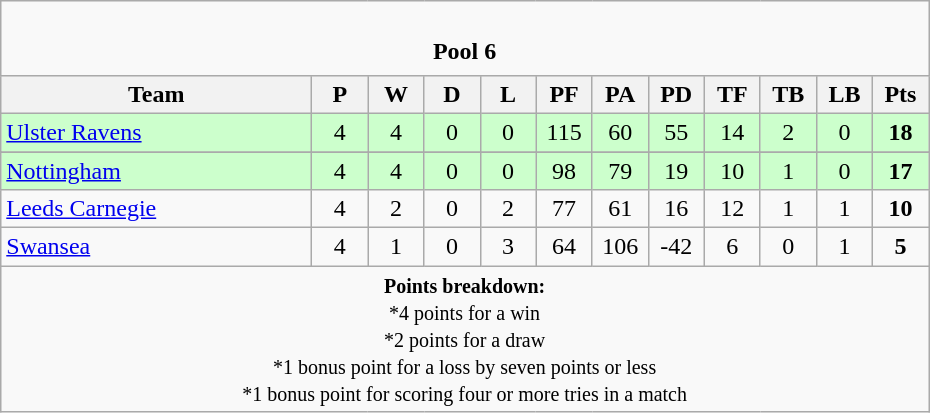<table class="wikitable" style="text-align: center;">
<tr>
<td colspan="14" cellpadding="0" cellspacing="0"><br><table border="0" width="100%" cellpadding="0" cellspacing="0">
<tr>
<td style="border:0px"><strong>Pool 6</strong></td>
</tr>
</table>
</td>
</tr>
<tr>
<th style="width:200px;">Team</th>
<th width="30">P</th>
<th width="30">W</th>
<th width="30">D</th>
<th width="30">L</th>
<th width="30">PF</th>
<th width="30">PA</th>
<th width="30">PD</th>
<th width="30">TF</th>
<th width="30">TB</th>
<th width="30">LB</th>
<th width="30">Pts<br></th>
</tr>
<tr style="background:#cfc;">
<td align="left"> <a href='#'>Ulster Ravens</a></td>
<td>4</td>
<td>4</td>
<td>0</td>
<td>0</td>
<td>115</td>
<td>60</td>
<td>55</td>
<td>14</td>
<td>2</td>
<td>0</td>
<td><strong>18</strong></td>
</tr>
<tr>
</tr>
<tr style="background:#cfc;">
<td align="left"> <a href='#'>Nottingham</a></td>
<td>4</td>
<td>4</td>
<td>0</td>
<td>0</td>
<td>98</td>
<td>79</td>
<td>19</td>
<td>10</td>
<td>1</td>
<td>0</td>
<td><strong>17</strong></td>
</tr>
<tr>
<td align="left"> <a href='#'>Leeds Carnegie</a></td>
<td>4</td>
<td>2</td>
<td>0</td>
<td>2</td>
<td>77</td>
<td>61</td>
<td>16</td>
<td>12</td>
<td>1</td>
<td>1</td>
<td><strong>10</strong></td>
</tr>
<tr>
<td align="left"> <a href='#'>Swansea</a></td>
<td>4</td>
<td>1</td>
<td>0</td>
<td>3</td>
<td>64</td>
<td>106</td>
<td>-42</td>
<td>6</td>
<td>0</td>
<td>1</td>
<td><strong>5</strong></td>
</tr>
<tr |align=left|>
<td colspan="14" style="border:0px"><small><strong>Points breakdown:</strong><br>*4 points for a win<br>*2 points for a draw<br>*1 bonus point for a loss by seven points or less<br>*1 bonus point for scoring four or more tries in a match</small></td>
</tr>
</table>
